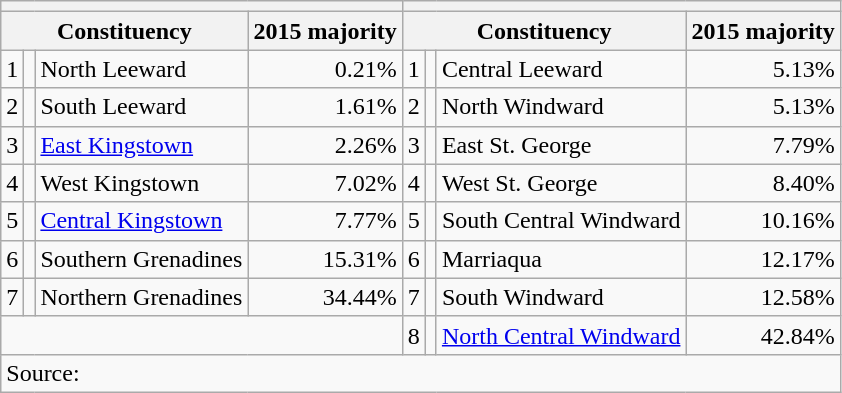<table class=wikitable sortable" style="text-align:right">
<tr>
<th colspan=4 style=background:><a href='#'></a></th>
<th colspan=4 style=background:><a href='#'></a></th>
</tr>
<tr>
<th colspan=3>Constituency</th>
<th>2015 majority</th>
<th colspan=3>Constituency</th>
<th>2015 majority</th>
</tr>
<tr>
<td>1</td>
<td bgcolor=></td>
<td align=left>North Leeward</td>
<td>0.21%</td>
<td>1</td>
<td bgcolor=></td>
<td align=left>Central Leeward</td>
<td>5.13%</td>
</tr>
<tr>
<td>2</td>
<td bgcolor=></td>
<td align=left>South Leeward</td>
<td>1.61%</td>
<td>2</td>
<td bgcolor=></td>
<td align=left>North Windward</td>
<td>5.13%</td>
</tr>
<tr>
<td>3</td>
<td bgcolor=></td>
<td align=left><a href='#'>East Kingstown</a></td>
<td>2.26%</td>
<td>3</td>
<td bgcolor=></td>
<td align=left>East St. George</td>
<td>7.79%</td>
</tr>
<tr>
<td>4</td>
<td bgcolor=></td>
<td align=left>West Kingstown</td>
<td>7.02%</td>
<td>4</td>
<td bgcolor=></td>
<td align=left>West St. George</td>
<td>8.40%</td>
</tr>
<tr>
<td>5</td>
<td bgcolor=></td>
<td align=left><a href='#'>Central Kingstown</a></td>
<td>7.77%</td>
<td>5</td>
<td bgcolor=></td>
<td align=left>South Central Windward</td>
<td>10.16%</td>
</tr>
<tr>
<td>6</td>
<td bgcolor=></td>
<td align=left>Southern Grenadines</td>
<td>15.31%</td>
<td>6</td>
<td bgcolor=></td>
<td align=left>Marriaqua</td>
<td>12.17%</td>
</tr>
<tr>
<td>7</td>
<td bgcolor=></td>
<td align=left>Northern Grenadines</td>
<td>34.44%</td>
<td>7</td>
<td bgcolor=></td>
<td align=left>South Windward</td>
<td>12.58%</td>
</tr>
<tr>
<td colspan=4></td>
<td>8</td>
<td bgcolor=></td>
<td align=left><a href='#'>North Central Windward</a></td>
<td>42.84%</td>
</tr>
<tr>
<td align=left colspan=8>Source: </td>
</tr>
</table>
